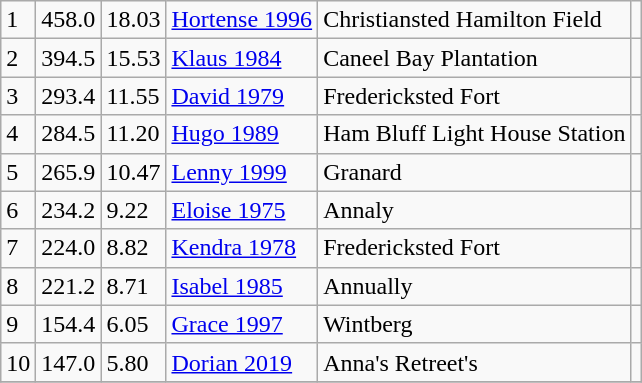<table class="wikitable">
<tr>
<td>1</td>
<td>458.0</td>
<td>18.03</td>
<td><a href='#'>Hortense 1996</a></td>
<td>Christiansted Hamilton Field</td>
<td></td>
</tr>
<tr>
<td>2</td>
<td>394.5</td>
<td>15.53</td>
<td><a href='#'>Klaus 1984</a></td>
<td>Caneel Bay Plantation</td>
<td></td>
</tr>
<tr>
<td>3</td>
<td>293.4</td>
<td>11.55</td>
<td><a href='#'>David 1979</a></td>
<td>Fredericksted Fort</td>
<td></td>
</tr>
<tr>
<td>4</td>
<td>284.5</td>
<td>11.20</td>
<td><a href='#'>Hugo 1989</a></td>
<td>Ham Bluff Light House Station</td>
<td></td>
</tr>
<tr>
<td>5</td>
<td>265.9</td>
<td>10.47</td>
<td><a href='#'>Lenny 1999</a></td>
<td>Granard</td>
<td></td>
</tr>
<tr>
<td>6</td>
<td>234.2</td>
<td>9.22</td>
<td><a href='#'>Eloise 1975</a></td>
<td>Annaly</td>
<td></td>
</tr>
<tr>
<td>7</td>
<td>224.0</td>
<td>8.82</td>
<td><a href='#'>Kendra 1978</a></td>
<td>Fredericksted Fort</td>
<td></td>
</tr>
<tr>
<td>8</td>
<td>221.2</td>
<td>8.71</td>
<td><a href='#'>Isabel 1985</a></td>
<td>Annually</td>
<td></td>
</tr>
<tr>
<td>9</td>
<td>154.4</td>
<td>6.05</td>
<td><a href='#'>Grace 1997</a></td>
<td>Wintberg</td>
<td></td>
</tr>
<tr>
<td>10</td>
<td>147.0</td>
<td>5.80</td>
<td><a href='#'>Dorian 2019</a></td>
<td>Anna's Retreet's</td>
<td></td>
</tr>
<tr>
</tr>
</table>
